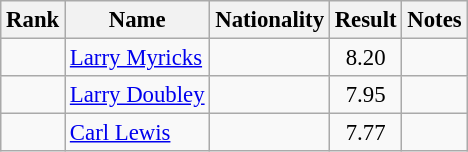<table class="wikitable sortable" style="text-align:center;font-size:95%">
<tr>
<th>Rank</th>
<th>Name</th>
<th>Nationality</th>
<th>Result</th>
<th>Notes</th>
</tr>
<tr>
<td></td>
<td align=left><a href='#'>Larry Myricks</a></td>
<td align=left></td>
<td>8.20</td>
<td></td>
</tr>
<tr>
<td></td>
<td align=left><a href='#'>Larry Doubley</a></td>
<td align=left></td>
<td>7.95</td>
<td></td>
</tr>
<tr>
<td></td>
<td align=left><a href='#'>Carl Lewis</a></td>
<td align=left></td>
<td>7.77</td>
<td></td>
</tr>
</table>
